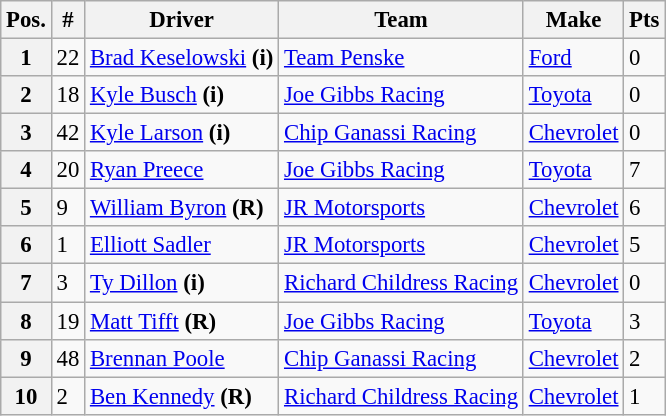<table class="wikitable" style="font-size:95%">
<tr>
<th>Pos.</th>
<th>#</th>
<th>Driver</th>
<th>Team</th>
<th>Make</th>
<th>Pts</th>
</tr>
<tr>
<th>1</th>
<td>22</td>
<td><a href='#'>Brad Keselowski</a> <strong>(i)</strong></td>
<td><a href='#'>Team Penske</a></td>
<td><a href='#'>Ford</a></td>
<td>0</td>
</tr>
<tr>
<th>2</th>
<td>18</td>
<td><a href='#'>Kyle Busch</a> <strong>(i)</strong></td>
<td><a href='#'>Joe Gibbs Racing</a></td>
<td><a href='#'>Toyota</a></td>
<td>0</td>
</tr>
<tr>
<th>3</th>
<td>42</td>
<td><a href='#'>Kyle Larson</a> <strong>(i)</strong></td>
<td><a href='#'>Chip Ganassi Racing</a></td>
<td><a href='#'>Chevrolet</a></td>
<td>0</td>
</tr>
<tr>
<th>4</th>
<td>20</td>
<td><a href='#'>Ryan Preece</a></td>
<td><a href='#'>Joe Gibbs Racing</a></td>
<td><a href='#'>Toyota</a></td>
<td>7</td>
</tr>
<tr>
<th>5</th>
<td>9</td>
<td><a href='#'>William Byron</a> <strong>(R)</strong></td>
<td><a href='#'>JR Motorsports</a></td>
<td><a href='#'>Chevrolet</a></td>
<td>6</td>
</tr>
<tr>
<th>6</th>
<td>1</td>
<td><a href='#'>Elliott Sadler</a></td>
<td><a href='#'>JR Motorsports</a></td>
<td><a href='#'>Chevrolet</a></td>
<td>5</td>
</tr>
<tr>
<th>7</th>
<td>3</td>
<td><a href='#'>Ty Dillon</a> <strong>(i)</strong></td>
<td><a href='#'>Richard Childress Racing</a></td>
<td><a href='#'>Chevrolet</a></td>
<td>0</td>
</tr>
<tr>
<th>8</th>
<td>19</td>
<td><a href='#'>Matt Tifft</a> <strong>(R)</strong></td>
<td><a href='#'>Joe Gibbs Racing</a></td>
<td><a href='#'>Toyota</a></td>
<td>3</td>
</tr>
<tr>
<th>9</th>
<td>48</td>
<td><a href='#'>Brennan Poole</a></td>
<td><a href='#'>Chip Ganassi Racing</a></td>
<td><a href='#'>Chevrolet</a></td>
<td>2</td>
</tr>
<tr>
<th>10</th>
<td>2</td>
<td><a href='#'>Ben Kennedy</a> <strong>(R)</strong></td>
<td><a href='#'>Richard Childress Racing</a></td>
<td><a href='#'>Chevrolet</a></td>
<td>1</td>
</tr>
</table>
